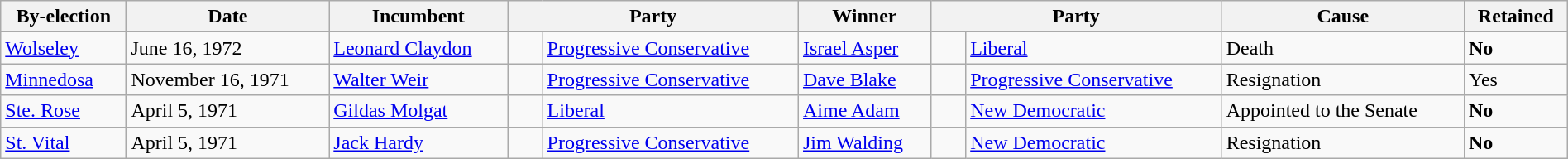<table class="wikitable" style="width:100%">
<tr>
<th>By-election</th>
<th>Date</th>
<th>Incumbent</th>
<th colspan="2">Party</th>
<th>Winner</th>
<th colspan="2">Party</th>
<th>Cause</th>
<th>Retained</th>
</tr>
<tr>
<td><a href='#'>Wolseley</a></td>
<td>June 16, 1972</td>
<td><a href='#'>Leonard Claydon</a></td>
<td>    </td>
<td><a href='#'>Progressive Conservative</a></td>
<td><a href='#'>Israel Asper</a></td>
<td>    </td>
<td><a href='#'>Liberal</a></td>
<td>Death</td>
<td><strong>No</strong></td>
</tr>
<tr>
<td><a href='#'>Minnedosa</a></td>
<td>November 16, 1971</td>
<td><a href='#'>Walter Weir</a></td>
<td>    </td>
<td><a href='#'>Progressive Conservative</a></td>
<td><a href='#'>Dave Blake</a></td>
<td>    </td>
<td><a href='#'>Progressive Conservative</a></td>
<td>Resignation</td>
<td>Yes</td>
</tr>
<tr>
<td><a href='#'>Ste. Rose</a></td>
<td>April 5, 1971</td>
<td><a href='#'>Gildas Molgat</a></td>
<td>    </td>
<td><a href='#'>Liberal</a></td>
<td><a href='#'>Aime Adam</a></td>
<td>    </td>
<td><a href='#'>New Democratic</a></td>
<td>Appointed to the Senate</td>
<td><strong>No</strong></td>
</tr>
<tr>
<td><a href='#'>St. Vital</a></td>
<td>April 5, 1971</td>
<td><a href='#'>Jack Hardy</a></td>
<td>    </td>
<td><a href='#'>Progressive Conservative</a></td>
<td><a href='#'>Jim Walding</a></td>
<td>    </td>
<td><a href='#'>New Democratic</a></td>
<td>Resignation</td>
<td><strong>No</strong></td>
</tr>
</table>
